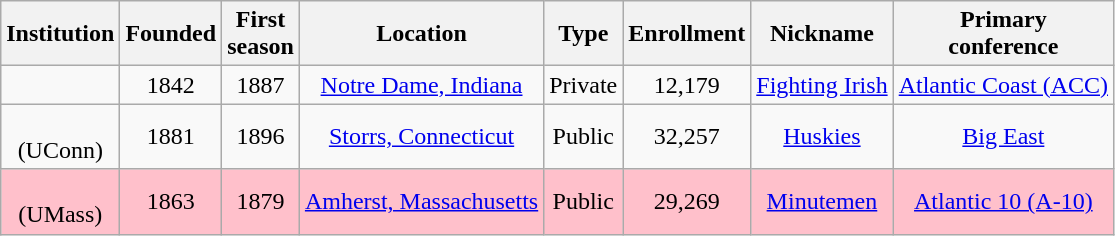<table class="wikitable sortable" style="text-align:center">
<tr>
<th>Institution</th>
<th>Founded</th>
<th>First<br>season</th>
<th>Location</th>
<th>Type</th>
<th>Enrollment</th>
<th>Nickname</th>
<th>Primary<br>conference</th>
</tr>
<tr>
<td></td>
<td>1842</td>
<td>1887</td>
<td><a href='#'>Notre Dame, Indiana</a></td>
<td>Private</td>
<td>12,179</td>
<td><a href='#'>Fighting Irish</a></td>
<td><a href='#'>Atlantic Coast (ACC)</a></td>
</tr>
<tr>
<td><br>(UConn)</td>
<td>1881</td>
<td>1896</td>
<td><a href='#'>Storrs, Connecticut</a></td>
<td>Public</td>
<td>32,257</td>
<td><a href='#'>Huskies</a></td>
<td smaller><a href='#'>Big East</a></td>
</tr>
<tr bgcolor=pink>
<td><br>(UMass)</td>
<td>1863</td>
<td>1879</td>
<td><a href='#'>Amherst, Massachusetts</a></td>
<td>Public</td>
<td>29,269</td>
<td><a href='#'>Minutemen</a></td>
<td><a href='#'>Atlantic 10 (A-10)</a><br></td>
</tr>
</table>
